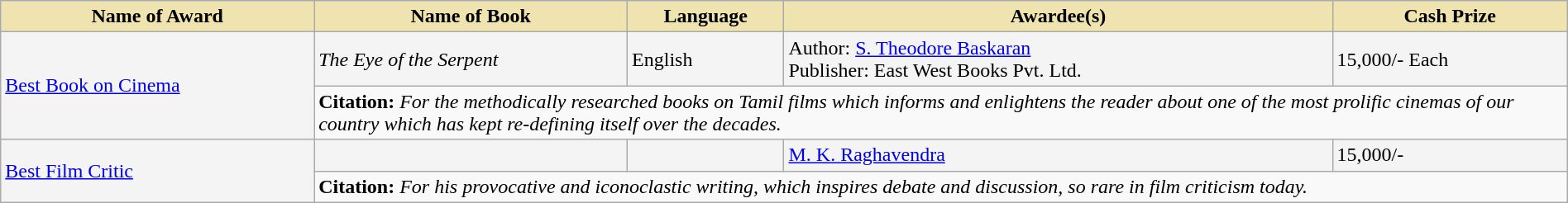<table class="wikitable" style="width:100%;">
<tr style="background-color:#F4F4F4">
<th style="background-color:#EFE4B0;width:20%;">Name of Award</th>
<th style="background-color:#EFE4B0;width:20%;">Name of Book</th>
<th style="background-color:#EFE4B0;width:10%;">Language</th>
<th style="background-color:#EFE4B0;width:35%;">Awardee(s)</th>
<th style="background-color:#EFE4B0;width:15%;">Cash Prize</th>
</tr>
<tr style="background-color:#F4F4F4">
<td rowspan="2"><a href='#'>Best Book on Cinema</a></td>
<td><em>The Eye of the Serpent</em></td>
<td>English</td>
<td>Author: <a href='#'>S. Theodore Baskaran</a><br>Publisher: East West Books Pvt. Ltd.</td>
<td> 15,000/- Each</td>
</tr>
<tr style="background-color:#F9F9F9">
<td colspan="4"><strong>Citation:</strong> <em>For the methodically researched books on Tamil films which informs and enlightens the reader about one of the most prolific cinemas of our country which has kept re-defining itself over the decades.</em></td>
</tr>
<tr style="background-color:#F4F4F4">
<td rowspan="2"><a href='#'>Best Film Critic</a></td>
<td></td>
<td></td>
<td><a href='#'>M. K. Raghavendra</a></td>
<td> 15,000/-</td>
</tr>
<tr style="background-color:#F9F9F9">
<td colspan="4"><strong>Citation:</strong> <em>For his provocative and iconoclastic writing, which inspires debate and discussion, so rare in film criticism today.</em></td>
</tr>
</table>
